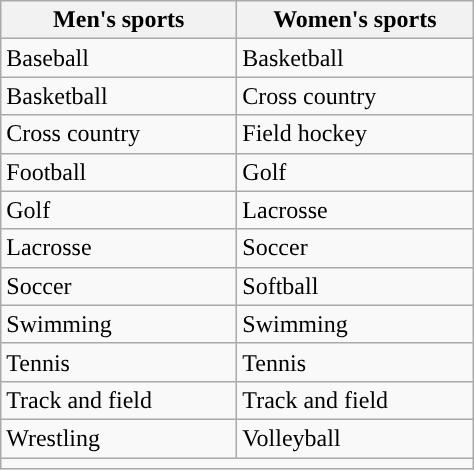<table class= wikitable>
<tr>
<th width=150px>Men's sports</th>
<th width=150px>Women's sports</th>
</tr>
<tr>
<td>Baseball</td>
<td>Basketball</td>
</tr>
<tr>
<td>Basketball</td>
<td>Cross country</td>
</tr>
<tr>
<td>Cross country</td>
<td>Field hockey</td>
</tr>
<tr>
<td>Football</td>
<td>Golf</td>
</tr>
<tr>
<td>Golf</td>
<td>Lacrosse</td>
</tr>
<tr>
<td>Lacrosse</td>
<td>Soccer</td>
</tr>
<tr>
<td>Soccer</td>
<td>Softball</td>
</tr>
<tr>
<td>Swimming</td>
<td>Swimming</td>
</tr>
<tr>
<td>Tennis</td>
<td>Tennis</td>
</tr>
<tr>
<td>Track and field</td>
<td>Track and field</td>
</tr>
<tr>
<td>Wrestling</td>
<td>Volleyball</td>
</tr>
<tr>
<td colspan=2></td>
</tr>
</table>
